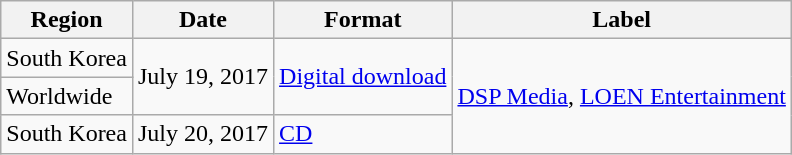<table class="wikitable">
<tr>
<th>Region</th>
<th>Date</th>
<th>Format</th>
<th>Label</th>
</tr>
<tr>
<td>South Korea</td>
<td rowspan="2">July 19, 2017</td>
<td rowspan="2"><a href='#'>Digital download</a></td>
<td rowspan="3"><a href='#'>DSP Media</a>, <a href='#'>LOEN Entertainment</a></td>
</tr>
<tr>
<td>Worldwide</td>
</tr>
<tr>
<td>South Korea</td>
<td>July 20, 2017</td>
<td><a href='#'>CD</a></td>
</tr>
</table>
